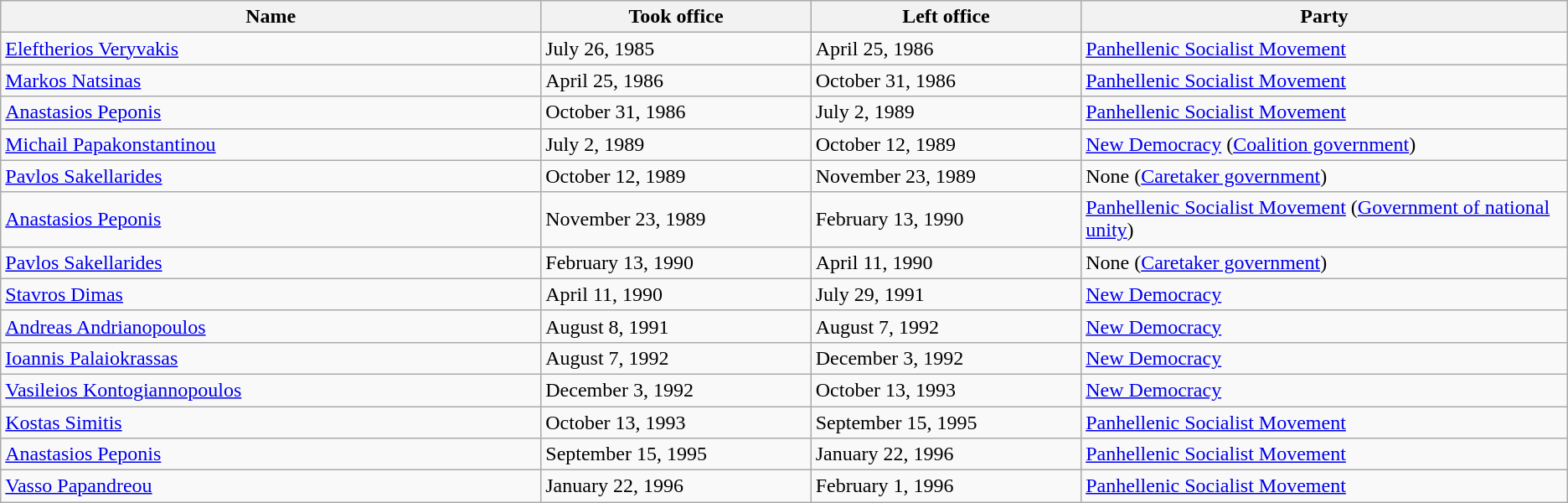<table class="wikitable">
<tr>
<th width="20%">Name</th>
<th width="10%">Took office</th>
<th width="10%">Left office</th>
<th width="18%">Party</th>
</tr>
<tr>
<td><a href='#'>Eleftherios Veryvakis</a></td>
<td>July 26, 1985</td>
<td>April 25, 1986</td>
<td><a href='#'>Panhellenic Socialist Movement</a></td>
</tr>
<tr>
<td><a href='#'>Markos Natsinas</a></td>
<td>April 25, 1986</td>
<td>October 31, 1986</td>
<td><a href='#'>Panhellenic Socialist Movement</a></td>
</tr>
<tr>
<td><a href='#'>Anastasios Peponis</a></td>
<td>October 31, 1986</td>
<td>July 2, 1989</td>
<td><a href='#'>Panhellenic Socialist Movement</a></td>
</tr>
<tr>
<td><a href='#'>Michail Papakonstantinou</a></td>
<td>July 2, 1989</td>
<td>October 12, 1989</td>
<td><a href='#'>New Democracy</a> (<a href='#'>Coalition government</a>)</td>
</tr>
<tr>
<td><a href='#'>Pavlos Sakellarides</a></td>
<td>October 12, 1989</td>
<td>November 23, 1989</td>
<td>None (<a href='#'>Caretaker government</a>)</td>
</tr>
<tr>
<td><a href='#'>Anastasios Peponis</a></td>
<td>November 23, 1989</td>
<td>February 13, 1990</td>
<td><a href='#'>Panhellenic Socialist Movement</a> (<a href='#'>Government of national unity</a>)</td>
</tr>
<tr>
<td><a href='#'>Pavlos Sakellarides</a></td>
<td>February 13, 1990</td>
<td>April 11, 1990</td>
<td>None (<a href='#'>Caretaker government</a>)</td>
</tr>
<tr>
<td><a href='#'>Stavros Dimas</a></td>
<td>April 11, 1990</td>
<td>July 29, 1991</td>
<td><a href='#'>New Democracy</a></td>
</tr>
<tr>
<td><a href='#'>Andreas Andrianopoulos</a></td>
<td>August 8, 1991</td>
<td>August 7, 1992</td>
<td><a href='#'>New Democracy</a></td>
</tr>
<tr>
<td><a href='#'>Ioannis Palaiokrassas</a></td>
<td>August 7, 1992</td>
<td>December 3, 1992</td>
<td><a href='#'>New Democracy</a></td>
</tr>
<tr>
<td><a href='#'>Vasileios Kontogiannopoulos</a></td>
<td>December 3, 1992</td>
<td>October 13, 1993</td>
<td><a href='#'>New Democracy</a></td>
</tr>
<tr>
<td><a href='#'>Kostas Simitis</a></td>
<td>October 13, 1993</td>
<td>September 15, 1995</td>
<td><a href='#'>Panhellenic Socialist Movement</a></td>
</tr>
<tr>
<td><a href='#'>Anastasios Peponis</a></td>
<td>September 15, 1995</td>
<td>January 22, 1996</td>
<td><a href='#'>Panhellenic Socialist Movement</a></td>
</tr>
<tr>
<td><a href='#'>Vasso Papandreou</a></td>
<td>January 22, 1996</td>
<td>February 1, 1996</td>
<td><a href='#'>Panhellenic Socialist Movement</a></td>
</tr>
</table>
